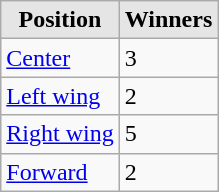<table class="wikitable">
<tr>
<th style="background:#e5e5e5;">Position</th>
<th style="background:#e5e5e5;">Winners</th>
</tr>
<tr>
<td><a href='#'>Center</a></td>
<td>3</td>
</tr>
<tr>
<td><a href='#'>Left wing</a></td>
<td>2</td>
</tr>
<tr>
<td><a href='#'>Right wing</a></td>
<td>5</td>
</tr>
<tr>
<td><a href='#'>Forward</a></td>
<td>2</td>
</tr>
</table>
